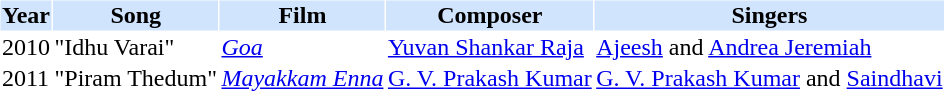<table cellspacing="1" cellpadding="1" border="0">
<tr bgcolor="#d1e4fd">
<th>Year</th>
<th>Song</th>
<th>Film</th>
<th>Composer</th>
<th>Singers</th>
</tr>
<tr>
<td>2010</td>
<td>"Idhu Varai"</td>
<td><em><a href='#'>Goa</a></em></td>
<td><a href='#'>Yuvan Shankar Raja</a></td>
<td><a href='#'>Ajeesh</a> and <a href='#'>Andrea Jeremiah</a></td>
</tr>
<tr>
<td>2011</td>
<td>"Piram Thedum"</td>
<td><em><a href='#'>Mayakkam Enna</a></em></td>
<td><a href='#'>G. V. Prakash Kumar</a></td>
<td><a href='#'>G. V. Prakash Kumar</a> and <a href='#'>Saindhavi</a></td>
</tr>
</table>
